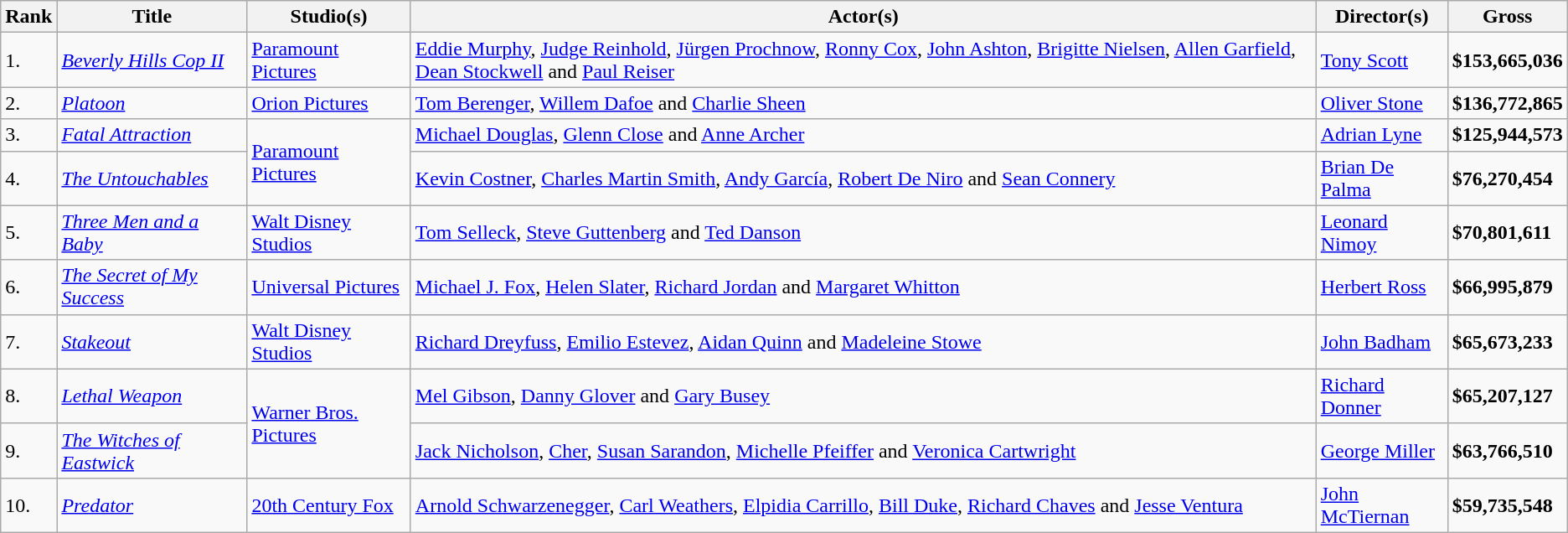<table class="wikitable">
<tr>
<th>Rank</th>
<th>Title</th>
<th>Studio(s)</th>
<th>Actor(s)</th>
<th>Director(s)</th>
<th>Gross</th>
</tr>
<tr>
<td>1.</td>
<td><em><a href='#'>Beverly Hills Cop II</a></em></td>
<td><a href='#'>Paramount Pictures</a></td>
<td><a href='#'>Eddie Murphy</a>, <a href='#'>Judge Reinhold</a>, <a href='#'>Jürgen Prochnow</a>, <a href='#'>Ronny Cox</a>, <a href='#'>John Ashton</a>, <a href='#'>Brigitte Nielsen</a>, <a href='#'>Allen Garfield</a>, <a href='#'>Dean Stockwell</a> and <a href='#'>Paul Reiser</a></td>
<td><a href='#'>Tony Scott</a></td>
<td><strong>$153,665,036</strong></td>
</tr>
<tr>
<td>2.</td>
<td><em><a href='#'>Platoon</a></em></td>
<td><a href='#'>Orion Pictures</a></td>
<td><a href='#'>Tom Berenger</a>, <a href='#'>Willem Dafoe</a> and <a href='#'>Charlie Sheen</a></td>
<td><a href='#'>Oliver Stone</a></td>
<td><strong>$136,772,865</strong></td>
</tr>
<tr>
<td>3.</td>
<td><em><a href='#'>Fatal Attraction</a></em></td>
<td rowspan="2"><a href='#'>Paramount Pictures</a></td>
<td><a href='#'>Michael Douglas</a>, <a href='#'>Glenn Close</a> and <a href='#'>Anne Archer</a></td>
<td><a href='#'>Adrian Lyne</a></td>
<td><strong>$125,944,573</strong></td>
</tr>
<tr>
<td>4.</td>
<td><em><a href='#'>The Untouchables</a></em></td>
<td><a href='#'>Kevin Costner</a>, <a href='#'>Charles Martin Smith</a>, <a href='#'>Andy García</a>, <a href='#'>Robert De Niro</a> and <a href='#'>Sean Connery</a></td>
<td><a href='#'>Brian De Palma</a></td>
<td><strong>$76,270,454</strong></td>
</tr>
<tr>
<td>5.</td>
<td><em><a href='#'>Three Men and a Baby</a></em></td>
<td><a href='#'>Walt Disney Studios</a></td>
<td><a href='#'>Tom Selleck</a>, <a href='#'>Steve Guttenberg</a> and <a href='#'>Ted Danson</a></td>
<td><a href='#'>Leonard Nimoy</a></td>
<td><strong>$70,801,611</strong></td>
</tr>
<tr>
<td>6.</td>
<td><em><a href='#'>The Secret of My Success</a></em></td>
<td><a href='#'>Universal Pictures</a></td>
<td><a href='#'>Michael J. Fox</a>, <a href='#'>Helen Slater</a>, <a href='#'>Richard Jordan</a> and <a href='#'>Margaret Whitton</a></td>
<td><a href='#'>Herbert Ross</a></td>
<td><strong>$66,995,879</strong></td>
</tr>
<tr>
<td>7.</td>
<td><em><a href='#'>Stakeout</a></em></td>
<td><a href='#'>Walt Disney Studios</a></td>
<td><a href='#'>Richard Dreyfuss</a>, <a href='#'>Emilio Estevez</a>, <a href='#'>Aidan Quinn</a> and <a href='#'>Madeleine Stowe</a></td>
<td><a href='#'>John Badham</a></td>
<td><strong>$65,673,233</strong></td>
</tr>
<tr>
<td>8.</td>
<td><em><a href='#'>Lethal Weapon</a></em></td>
<td rowspan="2"><a href='#'>Warner Bros. Pictures</a></td>
<td><a href='#'>Mel Gibson</a>, <a href='#'>Danny Glover</a> and <a href='#'>Gary Busey</a></td>
<td><a href='#'>Richard Donner</a></td>
<td><strong>$65,207,127</strong></td>
</tr>
<tr>
<td>9.</td>
<td><em><a href='#'>The Witches of Eastwick</a></em></td>
<td><a href='#'>Jack Nicholson</a>, <a href='#'>Cher</a>, <a href='#'>Susan Sarandon</a>, <a href='#'>Michelle Pfeiffer</a> and <a href='#'>Veronica Cartwright</a></td>
<td><a href='#'>George Miller</a></td>
<td><strong>$63,766,510</strong></td>
</tr>
<tr>
<td>10.</td>
<td><em><a href='#'>Predator</a></em></td>
<td><a href='#'>20th Century Fox</a></td>
<td><a href='#'>Arnold Schwarzenegger</a>, <a href='#'>Carl Weathers</a>, <a href='#'>Elpidia Carrillo</a>, <a href='#'>Bill Duke</a>, <a href='#'>Richard Chaves</a> and <a href='#'>Jesse Ventura</a></td>
<td><a href='#'>John McTiernan</a></td>
<td><strong>$59,735,548</strong></td>
</tr>
</table>
